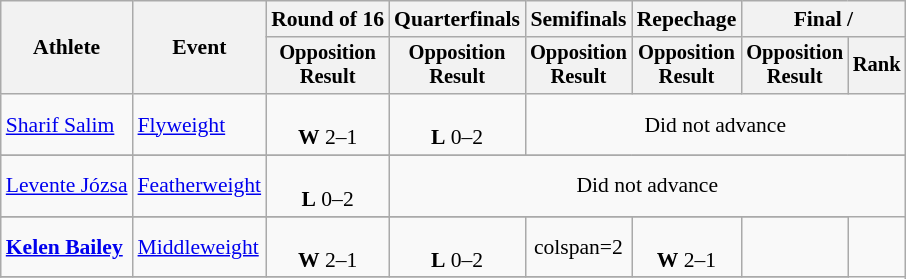<table class="wikitable" style="font-size:90%">
<tr>
<th rowspan=2>Athlete</th>
<th rowspan=2>Event</th>
<th>Round of 16</th>
<th>Quarterfinals</th>
<th>Semifinals</th>
<th>Repechage</th>
<th colspan=2>Final / </th>
</tr>
<tr style="font-size:95%">
<th>Opposition<br>Result</th>
<th>Opposition<br>Result</th>
<th>Opposition<br>Result</th>
<th>Opposition<br>Result</th>
<th>Opposition<br>Result</th>
<th>Rank</th>
</tr>
<tr align=center>
<td align=left><a href='#'>Sharif Salim</a></td>
<td align=left><a href='#'>Flyweight</a></td>
<td><br><strong>W</strong> 2–1</td>
<td><br><strong>L</strong> 0–2</td>
<td colspan=4>Did not advance</td>
</tr>
<tr>
</tr>
<tr align=center>
<td align=left><a href='#'>Levente Józsa</a></td>
<td align=left><a href='#'>Featherweight</a></td>
<td><br><strong>L</strong> 0–2</td>
<td colspan=5>Did not advance</td>
</tr>
<tr>
</tr>
<tr align=center>
<td align=left><strong><a href='#'>Kelen Bailey</a></strong></td>
<td align=left><a href='#'>Middleweight</a></td>
<td><br><strong>W</strong> 2–1</td>
<td><br><strong>L</strong> 0–2</td>
<td>colspan=2 </td>
<td><br><strong>W</strong> 2–1</td>
<td></td>
</tr>
<tr>
</tr>
</table>
